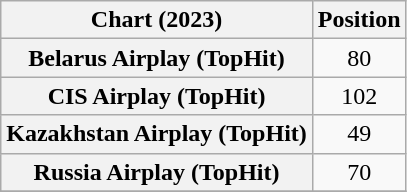<table class="wikitable sortable plainrowheaders" style="text-align:center">
<tr>
<th scope="col">Chart (2023)</th>
<th scope="col">Position</th>
</tr>
<tr>
<th scope="row">Belarus Airplay (TopHit)</th>
<td>80</td>
</tr>
<tr>
<th scope="row">CIS Airplay (TopHit)</th>
<td>102</td>
</tr>
<tr>
<th scope="row">Kazakhstan Airplay (TopHit)</th>
<td>49</td>
</tr>
<tr>
<th scope="row">Russia Airplay (TopHit)</th>
<td>70</td>
</tr>
<tr>
</tr>
</table>
